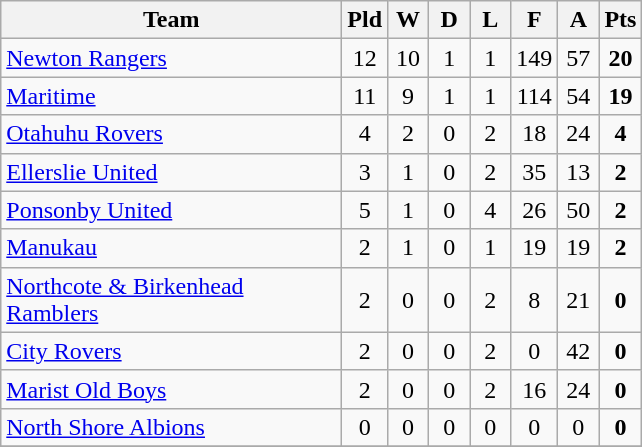<table class="wikitable" style="text-align:center;">
<tr>
<th width=220>Team</th>
<th width=20 abbr="Played">Pld</th>
<th width=20 abbr="Won">W</th>
<th width=20 abbr="Drawn">D</th>
<th width=20 abbr="Lost">L</th>
<th width=20 abbr="For">F</th>
<th width=20 abbr="Against">A</th>
<th width=20 abbr="Points">Pts</th>
</tr>
<tr>
<td style="text-align:left;"><a href='#'>Newton Rangers</a></td>
<td>12</td>
<td>10</td>
<td>1</td>
<td>1</td>
<td>149</td>
<td>57</td>
<td><strong>20</strong></td>
</tr>
<tr>
<td style="text-align:left;"><a href='#'>Maritime</a></td>
<td>11</td>
<td>9</td>
<td>1</td>
<td>1</td>
<td>114</td>
<td>54</td>
<td><strong>19</strong></td>
</tr>
<tr>
<td style="text-align:left;"><a href='#'>Otahuhu Rovers</a></td>
<td>4</td>
<td>2</td>
<td>0</td>
<td>2</td>
<td>18</td>
<td>24</td>
<td><strong>4</strong></td>
</tr>
<tr>
<td style="text-align:left;"><a href='#'>Ellerslie United</a></td>
<td>3</td>
<td>1</td>
<td>0</td>
<td>2</td>
<td>35</td>
<td>13</td>
<td><strong>2</strong></td>
</tr>
<tr>
<td style="text-align:left;"><a href='#'>Ponsonby United</a></td>
<td>5</td>
<td>1</td>
<td>0</td>
<td>4</td>
<td>26</td>
<td>50</td>
<td><strong>2</strong></td>
</tr>
<tr>
<td style="text-align:left;"><a href='#'>Manukau</a></td>
<td>2</td>
<td>1</td>
<td>0</td>
<td>1</td>
<td>19</td>
<td>19</td>
<td><strong>2</strong></td>
</tr>
<tr>
<td style="text-align:left;"><a href='#'>Northcote & Birkenhead Ramblers</a></td>
<td>2</td>
<td>0</td>
<td>0</td>
<td>2</td>
<td>8</td>
<td>21</td>
<td><strong>0</strong></td>
</tr>
<tr>
<td style="text-align:left;"><a href='#'>City Rovers</a></td>
<td>2</td>
<td>0</td>
<td>0</td>
<td>2</td>
<td>0</td>
<td>42</td>
<td><strong>0</strong></td>
</tr>
<tr>
<td style="text-align:left;"><a href='#'>Marist Old Boys</a></td>
<td>2</td>
<td>0</td>
<td>0</td>
<td>2</td>
<td>16</td>
<td>24</td>
<td><strong>0</strong></td>
</tr>
<tr>
<td style="text-align:left;"><a href='#'>North Shore Albions</a></td>
<td>0</td>
<td>0</td>
<td>0</td>
<td>0</td>
<td>0</td>
<td>0</td>
<td><strong>0</strong></td>
</tr>
<tr>
</tr>
</table>
